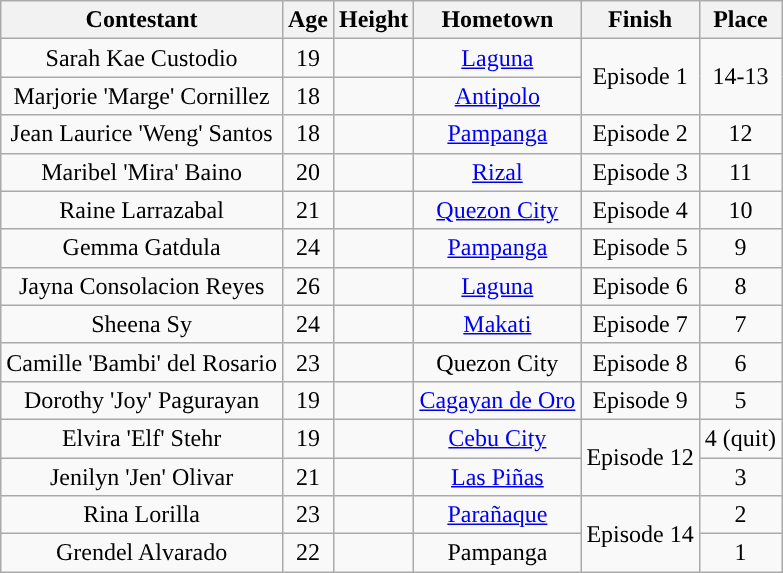<table class="wikitable sortable" style="text-align:center;">
<tr>
<th>Contestant</th>
<th>Age</th>
<th>Height</th>
<th>Hometown</th>
<th>Finish</th>
<th>Place</th>
</tr>
<tr>
<td>Sarah Kae Custodio</td>
<td>19</td>
<td></td>
<td><a href='#'>Laguna</a></td>
<td rowspan=2>Episode 1</td>
<td rowspan="2">14-13</td>
</tr>
<tr>
<td>Marjorie 'Marge' Cornillez</td>
<td>18</td>
<td></td>
<td><a href='#'>Antipolo</a></td>
</tr>
<tr>
<td>Jean Laurice 'Weng' Santos</td>
<td>18</td>
<td></td>
<td><a href='#'>Pampanga</a></td>
<td>Episode 2</td>
<td>12</td>
</tr>
<tr>
<td>Maribel 'Mira' Baino</td>
<td>20</td>
<td></td>
<td><a href='#'>Rizal</a></td>
<td>Episode 3</td>
<td>11</td>
</tr>
<tr>
<td>Raine Larrazabal</td>
<td>21</td>
<td></td>
<td><a href='#'>Quezon City</a></td>
<td>Episode 4</td>
<td>10</td>
</tr>
<tr>
<td>Gemma Gatdula</td>
<td>24</td>
<td></td>
<td><a href='#'>Pampanga</a></td>
<td>Episode 5</td>
<td>9</td>
</tr>
<tr>
<td>Jayna Consolacion Reyes</td>
<td>26</td>
<td></td>
<td><a href='#'>Laguna</a></td>
<td>Episode 6</td>
<td>8</td>
</tr>
<tr>
<td>Sheena Sy</td>
<td>24</td>
<td></td>
<td><a href='#'>Makati</a></td>
<td>Episode 7</td>
<td>7</td>
</tr>
<tr>
<td>Camille 'Bambi' del Rosario</td>
<td>23</td>
<td></td>
<td>Quezon City</td>
<td>Episode 8</td>
<td>6</td>
</tr>
<tr>
<td>Dorothy 'Joy' Pagurayan</td>
<td>19</td>
<td></td>
<td><a href='#'>Cagayan de Oro</a></td>
<td>Episode 9</td>
<td>5</td>
</tr>
<tr>
<td>Elvira 'Elf' Stehr</td>
<td>19</td>
<td></td>
<td><a href='#'>Cebu City</a></td>
<td rowspan="2">Episode 12</td>
<td>4 (quit)</td>
</tr>
<tr>
<td>Jenilyn 'Jen' Olivar</td>
<td>21</td>
<td></td>
<td><a href='#'>Las Piñas</a></td>
<td>3</td>
</tr>
<tr>
<td>Rina Lorilla</td>
<td>23</td>
<td></td>
<td><a href='#'>Parañaque</a></td>
<td rowspan="2">Episode 14</td>
<td>2</td>
</tr>
<tr>
<td>Grendel Alvarado</td>
<td>22</td>
<td></td>
<td>Pampanga</td>
<td>1</td>
</tr>
</table>
